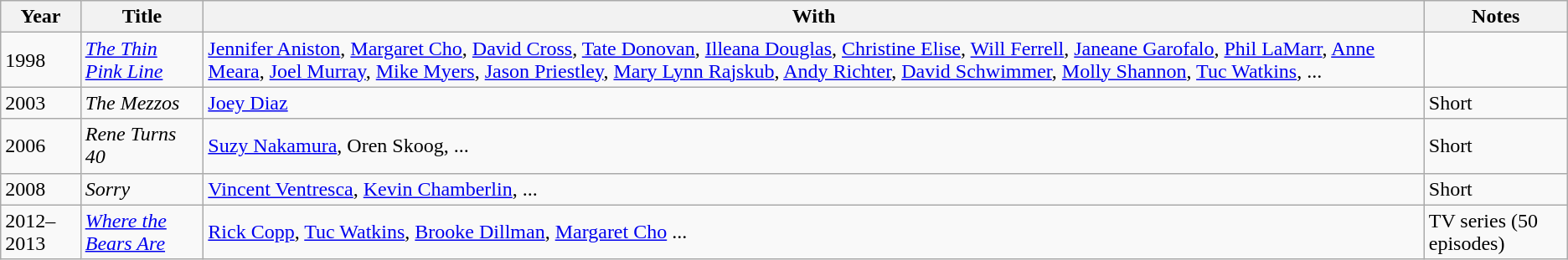<table class="wikitable sortable">
<tr>
<th>Year</th>
<th>Title</th>
<th>With</th>
<th>Notes</th>
</tr>
<tr>
<td>1998</td>
<td><em><a href='#'>The Thin Pink Line</a></em></td>
<td><a href='#'>Jennifer Aniston</a>, <a href='#'>Margaret Cho</a>, <a href='#'>David Cross</a>, <a href='#'>Tate Donovan</a>, <a href='#'>Illeana Douglas</a>, <a href='#'>Christine Elise</a>, <a href='#'>Will Ferrell</a>, <a href='#'>Janeane Garofalo</a>, <a href='#'>Phil LaMarr</a>, <a href='#'>Anne Meara</a>, <a href='#'>Joel Murray</a>, <a href='#'>Mike Myers</a>, <a href='#'>Jason Priestley</a>, <a href='#'>Mary Lynn Rajskub</a>, <a href='#'>Andy Richter</a>, <a href='#'>David Schwimmer</a>, <a href='#'>Molly Shannon</a>, <a href='#'>Tuc Watkins</a>, ...</td>
<td></td>
</tr>
<tr>
<td>2003</td>
<td><em>The Mezzos</em></td>
<td><a href='#'>Joey Diaz</a></td>
<td>Short</td>
</tr>
<tr>
<td>2006</td>
<td><em>Rene Turns 40</em></td>
<td><a href='#'>Suzy Nakamura</a>, Oren Skoog, ...</td>
<td>Short</td>
</tr>
<tr>
<td>2008</td>
<td><em>Sorry</em></td>
<td><a href='#'>Vincent Ventresca</a>, <a href='#'>Kevin Chamberlin</a>, ...</td>
<td>Short</td>
</tr>
<tr>
<td>2012–2013</td>
<td><em><a href='#'>Where the Bears Are</a></em></td>
<td><a href='#'>Rick Copp</a>, <a href='#'>Tuc Watkins</a>, <a href='#'>Brooke Dillman</a>, <a href='#'>Margaret Cho</a> ...</td>
<td>TV series (50 episodes)</td>
</tr>
</table>
